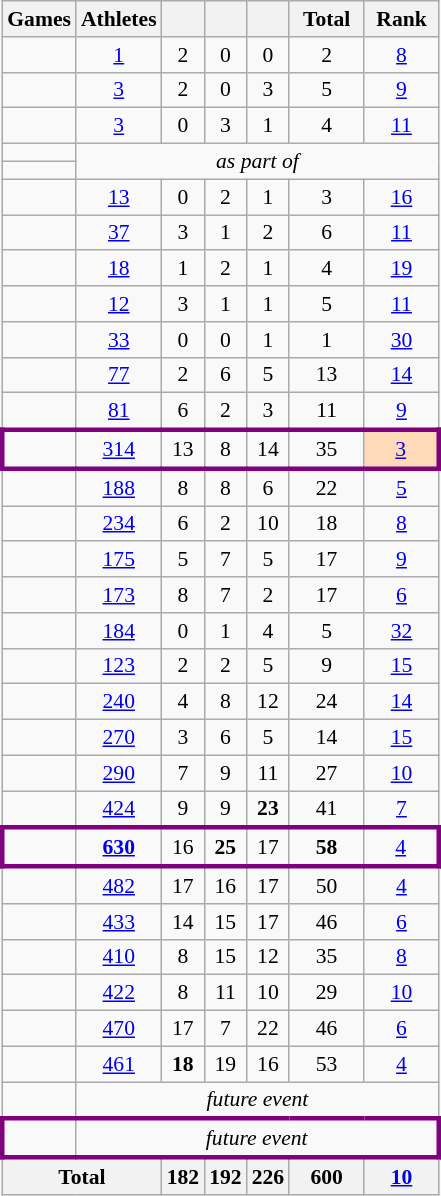<table class="wikitable" style="text-align:center; font-size:90%;">
<tr>
<th>Games</th>
<th>Athletes</th>
<th width:3em; font-weight:bold;"></th>
<th width:3em; font-weight:bold;"></th>
<th width:3em; font-weight:bold;"></th>
<th style="width:3em; font-weight:bold;">Total</th>
<th style="width:3em; font-weight:bold;">Rank</th>
</tr>
<tr>
<td align=left> </td>
<td><a href='#'>1</a></td>
<td>2</td>
<td>0</td>
<td>0</td>
<td>2</td>
<td><a href='#'>8</a></td>
</tr>
<tr>
<td align=left> </td>
<td><a href='#'>3</a></td>
<td>2</td>
<td>0</td>
<td>3</td>
<td>5</td>
<td><a href='#'>9</a></td>
</tr>
<tr>
<td align=left> </td>
<td><a href='#'>3</a></td>
<td>0</td>
<td>3</td>
<td>1</td>
<td>4</td>
<td><a href='#'>11</a></td>
</tr>
<tr>
<td align=left> </td>
<td colspan=6; rowspan=2><em>as part of </em></td>
</tr>
<tr>
<td align=left> </td>
</tr>
<tr>
<td align=left> </td>
<td><a href='#'>13</a></td>
<td>0</td>
<td>2</td>
<td>1</td>
<td>3</td>
<td><a href='#'>16</a></td>
</tr>
<tr>
<td align=left> </td>
<td><a href='#'>37</a></td>
<td>3</td>
<td>1</td>
<td>2</td>
<td>6</td>
<td><a href='#'>11</a></td>
</tr>
<tr>
<td align=left> </td>
<td><a href='#'>18</a></td>
<td>1</td>
<td>2</td>
<td>1</td>
<td>4</td>
<td><a href='#'>19</a></td>
</tr>
<tr>
<td align=left> </td>
<td><a href='#'>12</a></td>
<td>3</td>
<td>1</td>
<td>1</td>
<td>5</td>
<td><a href='#'>11</a></td>
</tr>
<tr>
<td align=left> </td>
<td><a href='#'>33</a></td>
<td>0</td>
<td>0</td>
<td>1</td>
<td>1</td>
<td><a href='#'>30</a></td>
</tr>
<tr>
<td align=left> </td>
<td><a href='#'>77</a></td>
<td>2</td>
<td>6</td>
<td>5</td>
<td>13</td>
<td><a href='#'>14</a></td>
</tr>
<tr>
<td align=left> </td>
<td><a href='#'>81</a></td>
<td>6</td>
<td>2</td>
<td>3</td>
<td>11</td>
<td><a href='#'>9</a></td>
</tr>
<tr style="border: 3px solid purple">
<td align=left> </td>
<td><a href='#'>314</a></td>
<td>13</td>
<td>8</td>
<td>14</td>
<td>35</td>
<td bgcolor=ffdab9><a href='#'>3</a></td>
</tr>
<tr>
<td align=left> </td>
<td><a href='#'>188</a></td>
<td>8</td>
<td>8</td>
<td>6</td>
<td>22</td>
<td><a href='#'>5</a></td>
</tr>
<tr>
<td align=left> </td>
<td><a href='#'>234</a></td>
<td>6</td>
<td>2</td>
<td>10</td>
<td>18</td>
<td><a href='#'>8</a></td>
</tr>
<tr>
<td align=left> </td>
<td><a href='#'>175</a></td>
<td>5</td>
<td>7</td>
<td>5</td>
<td>17</td>
<td><a href='#'>9</a></td>
</tr>
<tr>
<td align=left> </td>
<td><a href='#'>173</a></td>
<td>8</td>
<td>7</td>
<td>2</td>
<td>17</td>
<td><a href='#'>6</a></td>
</tr>
<tr>
<td align=left> </td>
<td><a href='#'>184</a></td>
<td>0</td>
<td>1</td>
<td>4</td>
<td>5</td>
<td><a href='#'>32</a></td>
</tr>
<tr>
<td align=left> </td>
<td><a href='#'>123</a></td>
<td>2</td>
<td>2</td>
<td>5</td>
<td>9</td>
<td><a href='#'>15</a></td>
</tr>
<tr>
<td align=left> </td>
<td><a href='#'>240</a></td>
<td>4</td>
<td>8</td>
<td>12</td>
<td>24</td>
<td><a href='#'>14</a></td>
</tr>
<tr>
<td align=left> </td>
<td><a href='#'>270</a></td>
<td>3</td>
<td>6</td>
<td>5</td>
<td>14</td>
<td><a href='#'>15</a></td>
</tr>
<tr>
<td align=left> </td>
<td><a href='#'>290</a></td>
<td>7</td>
<td>9</td>
<td>11</td>
<td>27</td>
<td><a href='#'>10</a></td>
</tr>
<tr>
<td align=left> </td>
<td><a href='#'>424</a></td>
<td>9</td>
<td>9</td>
<td><strong>23</strong></td>
<td>41</td>
<td><a href='#'>7</a></td>
</tr>
<tr style="border: 3px solid purple">
<td align=left>  </td>
<td><a href='#'><strong>630</strong></a></td>
<td>16</td>
<td><strong>25</strong></td>
<td>17</td>
<td><strong>58</strong></td>
<td><a href='#'>4</a></td>
</tr>
<tr>
<td align=left> </td>
<td><a href='#'>482</a></td>
<td>17</td>
<td>16</td>
<td>17</td>
<td>50</td>
<td><a href='#'>4</a></td>
</tr>
<tr>
<td align=left> </td>
<td><a href='#'>433</a></td>
<td>14</td>
<td>15</td>
<td>17</td>
<td>46</td>
<td><a href='#'>6</a></td>
</tr>
<tr>
<td align=left> </td>
<td><a href='#'>410</a></td>
<td>8</td>
<td>15</td>
<td>12</td>
<td>35</td>
<td><a href='#'>8</a></td>
</tr>
<tr>
<td align=left> </td>
<td><a href='#'>422</a></td>
<td>8</td>
<td>11</td>
<td>10</td>
<td>29</td>
<td><a href='#'>10</a></td>
</tr>
<tr>
<td align=left> </td>
<td><a href='#'>470</a></td>
<td>17</td>
<td>7</td>
<td>22</td>
<td>46</td>
<td><a href='#'>6</a></td>
</tr>
<tr>
<td align=left> </td>
<td><a href='#'>461</a></td>
<td><strong>18</strong></td>
<td>19</td>
<td>16</td>
<td>53</td>
<td><a href='#'>4</a></td>
</tr>
<tr>
<td align=left> </td>
<td colspan=6;><em>future event</em></td>
</tr>
<tr style="border: 3px solid purple">
<td align=left> </td>
<td colspan=6;><em>future event</em></td>
</tr>
<tr>
<th colspan=2>Total</th>
<th>182</th>
<th>192</th>
<th>226</th>
<th>600</th>
<th><a href='#'>10</a></th>
</tr>
</table>
